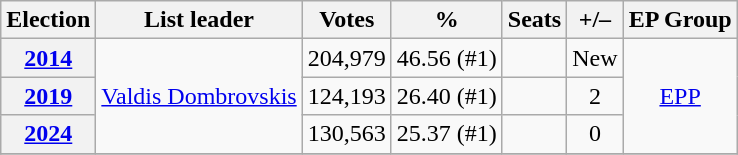<table class=wikitable style=text-align:center>
<tr>
<th>Election</th>
<th>List leader</th>
<th>Votes</th>
<th>%</th>
<th>Seats</th>
<th>+/–</th>
<th>EP Group</th>
</tr>
<tr>
<th><a href='#'>2014</a></th>
<td align=left rowspan=3><a href='#'>Valdis Dombrovskis</a></td>
<td>204,979</td>
<td>46.56 (#1)</td>
<td></td>
<td>New</td>
<td rowspan=3><a href='#'>EPP</a></td>
</tr>
<tr>
<th><a href='#'>2019</a></th>
<td>124,193</td>
<td>26.40 (#1)</td>
<td></td>
<td> 2</td>
</tr>
<tr>
<th><a href='#'>2024</a></th>
<td>130,563</td>
<td>25.37 (#1)</td>
<td></td>
<td> 0</td>
</tr>
<tr>
</tr>
</table>
